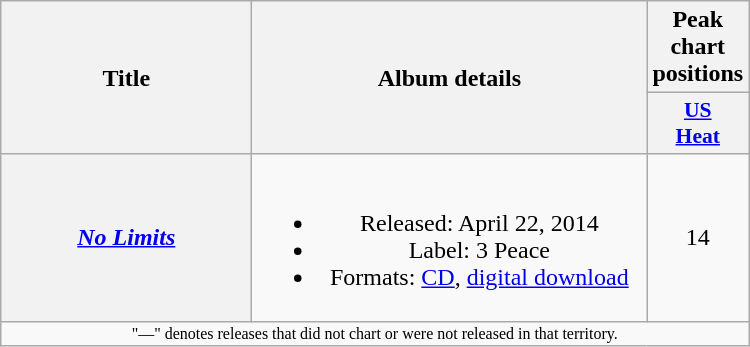<table class="wikitable plainrowheaders" style="text-align:center;">
<tr>
<th scope="col" rowspan="2" style="width:10em;">Title</th>
<th scope="col" rowspan="2" style="width:16em;">Album details</th>
<th scope="col" colspan="1">Peak chart positions</th>
</tr>
<tr>
<th scope="col" style="width:3em;font-size:90%;"><a href='#'>US<br>Heat</a><br></th>
</tr>
<tr>
<th scope="row"><em><a href='#'>No Limits</a></em></th>
<td><br><ul><li>Released: April 22, 2014</li><li>Label: 3 Peace</li><li>Formats: <a href='#'>CD</a>, <a href='#'>digital download</a></li></ul></td>
<td>14</td>
</tr>
<tr>
<td align="center" colspan="3" style="font-size:8pt">"—" denotes releases that did not chart or were not released in that territory.</td>
</tr>
</table>
